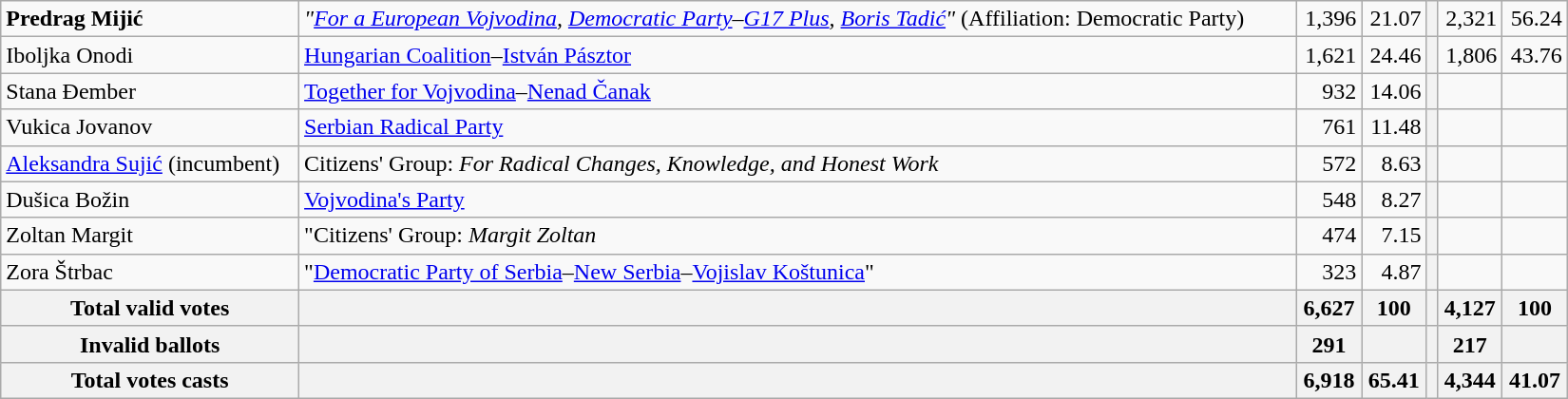<table style="width:1100px;" class="wikitable">
<tr>
<td align="left"><strong>Predrag Mijić</strong></td>
<td align="left"><em>"<a href='#'>For a European Vojvodina</a>, <a href='#'>Democratic Party</a>–<a href='#'>G17 Plus</a>, <a href='#'>Boris Tadić</a>"</em> (Affiliation: Democratic Party)</td>
<td align="right">1,396</td>
<td align="right">21.07</td>
<th align="left"></th>
<td align="right">2,321</td>
<td align="right">56.24</td>
</tr>
<tr>
<td align="left">Iboljka Onodi</td>
<td align="left"><a href='#'>Hungarian Coalition</a>–<a href='#'>István Pásztor</a></td>
<td align="right">1,621</td>
<td align="right">24.46</td>
<th align="left"></th>
<td align="right">1,806</td>
<td align="right">43.76</td>
</tr>
<tr>
<td align="left">Stana Đember</td>
<td align="left"><a href='#'>Together for Vojvodina</a>–<a href='#'>Nenad Čanak</a></td>
<td align="right">932</td>
<td align="right">14.06</td>
<th align="left"></th>
<td align="right"></td>
<td align="right"></td>
</tr>
<tr>
<td align="left">Vukica Jovanov</td>
<td align="left"><a href='#'>Serbian Radical Party</a></td>
<td align="right">761</td>
<td align="right">11.48</td>
<th align="left"></th>
<td align="right"></td>
<td align="right"></td>
</tr>
<tr>
<td align="left"><a href='#'>Aleksandra Sujić</a> (incumbent)</td>
<td align="left">Citizens' Group: <em>For Radical Changes, Knowledge, and Honest Work</em></td>
<td align="right">572</td>
<td align="right">8.63</td>
<th align="left"></th>
<td align="right"></td>
<td align="right"></td>
</tr>
<tr>
<td align="left">Dušica Božin</td>
<td align="left"><a href='#'>Vojvodina's Party</a></td>
<td align="right">548</td>
<td align="right">8.27</td>
<th align="left"></th>
<td align="right"></td>
<td align="right"></td>
</tr>
<tr>
<td align="left">Zoltan Margit</td>
<td align="left">"Citizens' Group: <em>Margit Zoltan</em></td>
<td align="right">474</td>
<td align="right">7.15</td>
<th align="left"></th>
<td align="right"></td>
<td align="right"></td>
</tr>
<tr>
<td align="left">Zora Štrbac</td>
<td align="left">"<a href='#'>Democratic Party of Serbia</a>–<a href='#'>New Serbia</a>–<a href='#'>Vojislav Koštunica</a>"</td>
<td align="right">323</td>
<td align="right">4.87</td>
<th align="left"></th>
<td align="right"></td>
<td align="right"></td>
</tr>
<tr>
<th align="left">Total valid votes</th>
<th align="left"></th>
<th align="right">6,627</th>
<th align="right">100</th>
<th align="left"></th>
<th align="right">4,127</th>
<th align="right">100</th>
</tr>
<tr>
<th align="left">Invalid ballots</th>
<th align="left"></th>
<th align="right">291</th>
<th align="right"></th>
<th align="left"></th>
<th align="right">217</th>
<th align="right"></th>
</tr>
<tr>
<th align="left">Total votes casts</th>
<th align="left"></th>
<th align="right">6,918</th>
<th align="right">65.41</th>
<th align="left"></th>
<th align="right">4,344</th>
<th align="right">41.07</th>
</tr>
</table>
